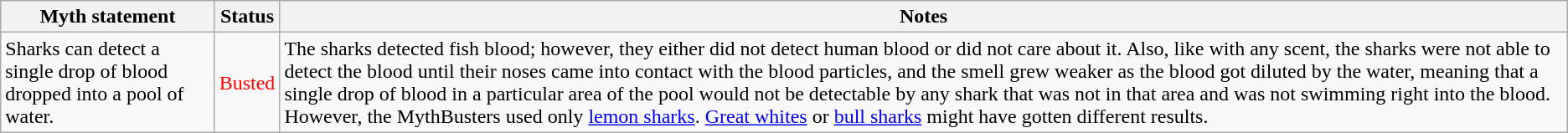<table class="wikitable">
<tr>
<th>Myth statement</th>
<th>Status</th>
<th>Notes</th>
</tr>
<tr>
<td>Sharks can detect a single drop of blood dropped into a pool of water.</td>
<td style="color:red">Busted</td>
<td>The sharks detected fish blood; however, they either did not detect human blood or did not care about it. Also, like with any scent, the sharks were not able to detect the blood until their noses came into contact with the blood particles, and the smell grew weaker as the blood got diluted by the water, meaning that a single drop of blood in a particular area of the pool would not be detectable by any shark that was not in that area and was not swimming right into the blood. However, the MythBusters used only <a href='#'>lemon sharks</a>. <a href='#'>Great whites</a> or <a href='#'>bull sharks</a> might have gotten different results.</td>
</tr>
</table>
